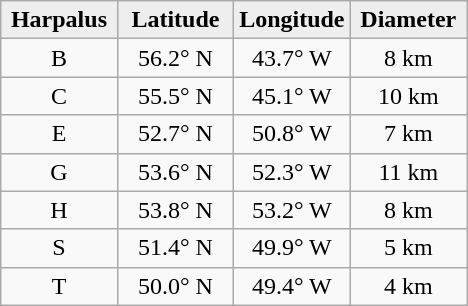<table class="wikitable">
<tr>
<th width="25%" style="background:#eeeeee;">Harpalus</th>
<th width="25%" style="background:#eeeeee;">Latitude</th>
<th width="25%" style="background:#eeeeee;">Longitude</th>
<th width="25%" style="background:#eeeeee;">Diameter</th>
</tr>
<tr>
<td align="center">B</td>
<td align="center">56.2° N</td>
<td align="center">43.7° W</td>
<td align="center">8 km</td>
</tr>
<tr>
<td align="center">C</td>
<td align="center">55.5° N</td>
<td align="center">45.1° W</td>
<td align="center">10 km</td>
</tr>
<tr>
<td align="center">E</td>
<td align="center">52.7° N</td>
<td align="center">50.8° W</td>
<td align="center">7 km</td>
</tr>
<tr>
<td align="center">G</td>
<td align="center">53.6° N</td>
<td align="center">52.3° W</td>
<td align="center">11 km</td>
</tr>
<tr>
<td align="center">H</td>
<td align="center">53.8° N</td>
<td align="center">53.2° W</td>
<td align="center">8 km</td>
</tr>
<tr>
<td align="center">S</td>
<td align="center">51.4° N</td>
<td align="center">49.9° W</td>
<td align="center">5 km</td>
</tr>
<tr>
<td align="center">T</td>
<td align="center">50.0° N</td>
<td align="center">49.4° W</td>
<td align="center">4 km</td>
</tr>
</table>
